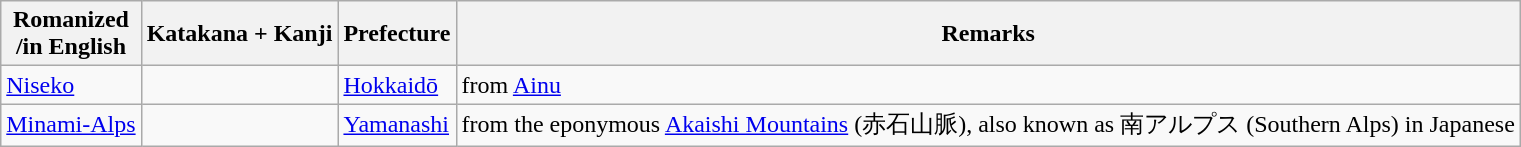<table class="wikitable sortable">
<tr>
<th>Romanized<br>/in English<br></th>
<th>Katakana + Kanji<br></th>
<th>Prefecture<br></th>
<th class=unsortable>Remarks</th>
</tr>
<tr>
<td><a href='#'>Niseko</a></td>
<td></td>
<td><a href='#'>Hokkaidō</a></td>
<td>from <a href='#'>Ainu</a></td>
</tr>
<tr>
<td><a href='#'>Minami-Alps</a></td>
<td></td>
<td><a href='#'>Yamanashi</a></td>
<td>from the eponymous <a href='#'>Akaishi Mountains</a> (赤石山脈), also known as 南アルプス (Southern Alps) in Japanese</td>
</tr>
</table>
